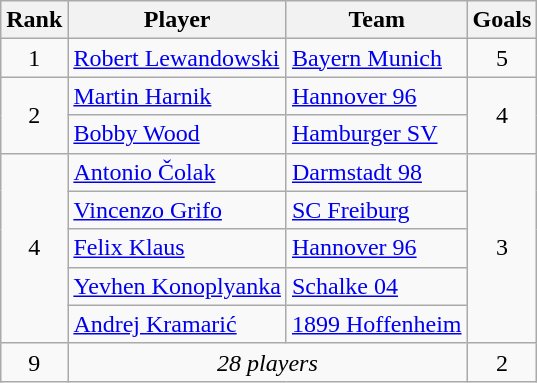<table class="wikitable" style="text-align:center">
<tr>
<th>Rank</th>
<th>Player</th>
<th>Team</th>
<th>Goals</th>
</tr>
<tr>
<td>1</td>
<td align="left"> <a href='#'>Robert Lewandowski</a></td>
<td align="left"><a href='#'>Bayern Munich</a></td>
<td>5</td>
</tr>
<tr>
<td rowspan="2">2</td>
<td align="left"> <a href='#'>Martin Harnik</a></td>
<td align="left"><a href='#'>Hannover 96</a></td>
<td rowspan="2">4</td>
</tr>
<tr>
<td align="left"> <a href='#'>Bobby Wood</a></td>
<td align="left"><a href='#'>Hamburger SV</a></td>
</tr>
<tr>
<td rowspan="5">4</td>
<td align="left"> <a href='#'>Antonio Čolak</a></td>
<td align="left"><a href='#'>Darmstadt 98</a></td>
<td rowspan="5">3</td>
</tr>
<tr>
<td align="left"> <a href='#'>Vincenzo Grifo</a></td>
<td align="left"><a href='#'>SC Freiburg</a></td>
</tr>
<tr>
<td align="left"> <a href='#'>Felix Klaus</a></td>
<td align="left"><a href='#'>Hannover 96</a></td>
</tr>
<tr>
<td align="left"> <a href='#'>Yevhen Konoplyanka</a></td>
<td align="left"><a href='#'>Schalke 04</a></td>
</tr>
<tr>
<td align="left"> <a href='#'>Andrej Kramarić</a></td>
<td align="left"><a href='#'>1899 Hoffenheim</a></td>
</tr>
<tr>
<td>9</td>
<td colspan="2"><em>28 players</em></td>
<td>2</td>
</tr>
</table>
